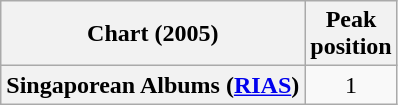<table class="wikitable plainrowheaders" style="text-align:center">
<tr>
<th scope="col">Chart (2005)</th>
<th scope="col">Peak<br>position</th>
</tr>
<tr>
<th scope="row">Singaporean Albums (<a href='#'>RIAS</a>)</th>
<td>1</td>
</tr>
</table>
